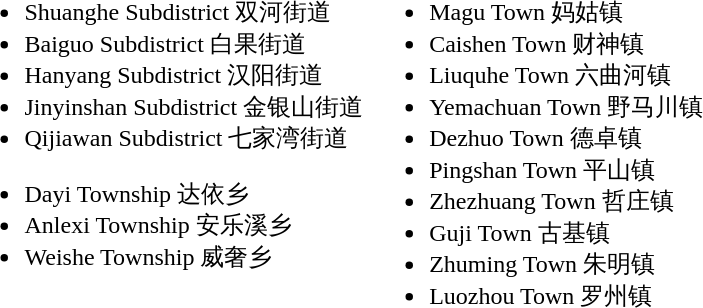<table>
<tr>
<td valign="top"><br><ul><li>Shuanghe Subdistrict 双河街道</li><li>Baiguo Subdistrict 白果街道</li><li>Hanyang Subdistrict 汉阳街道</li><li>Jinyinshan Subdistrict 金银山街道</li><li>Qijiawan Subdistrict 七家湾街道</li></ul><ul><li>Dayi Township 达依乡</li><li>Anlexi Township 安乐溪乡</li><li>Weishe Township 威奢乡</li></ul></td>
<td valign="top"><br><ul><li>Magu Town 妈姑镇</li><li>Caishen Town 财神镇</li><li>Liuquhe Town 六曲河镇</li><li>Yemachuan Town 野马川镇</li><li>Dezhuo Town 德卓镇</li><li>Pingshan Town 平山镇</li><li>Zhezhuang Town 哲庄镇</li><li>Guji Town 古基镇</li><li>Zhuming Town 朱明镇</li><li>Luozhou Town 罗州镇</li></ul></td>
</tr>
</table>
